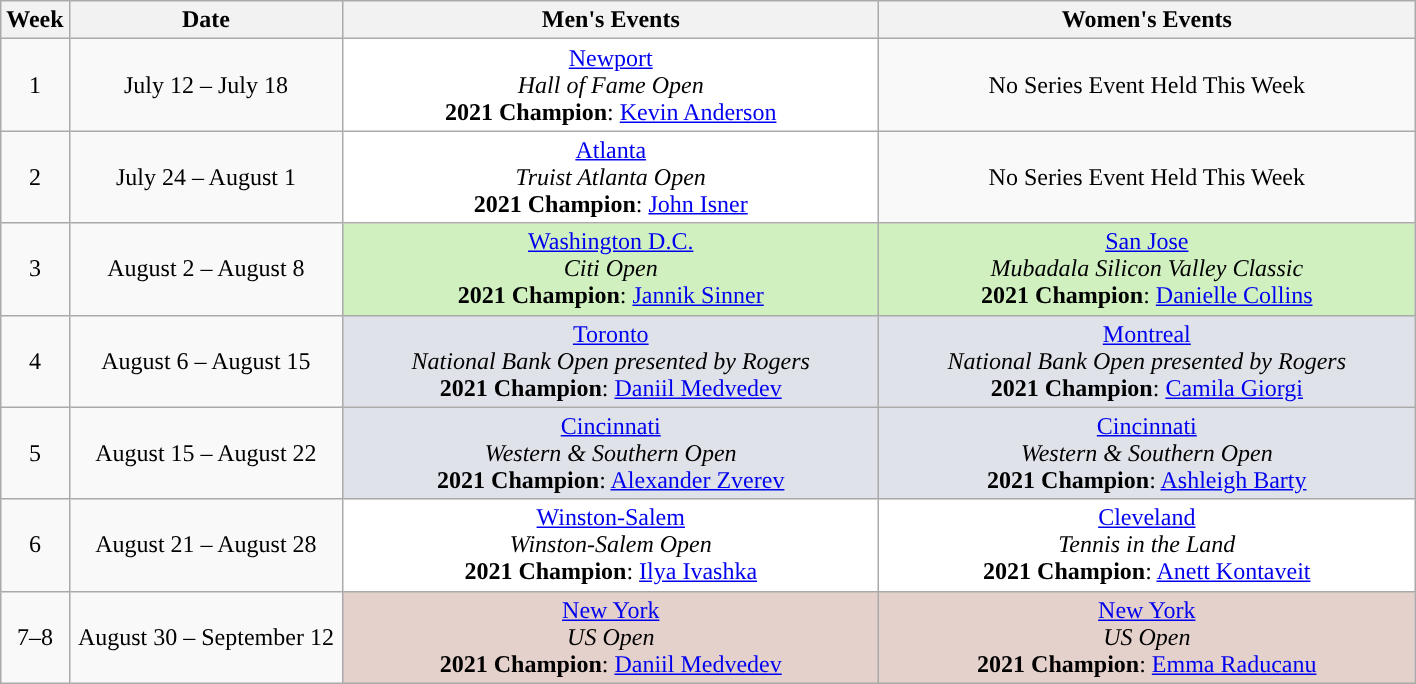<table class="wikitable">
<tr>
<th width=30>Week</th>
<th width=175>Date</th>
<th width=350>Men's Events</th>
<th width=350>Women's Events</th>
</tr>
<tr align=center>
<td>1</td>
<td>July 12 – July 18</td>
<td bgcolor="#ffffff"><a href='#'>Newport</a><br><em>Hall of Fame Open</em><br><strong>2021 Champion</strong>:  <a href='#'>Kevin Anderson</a></td>
<td>No Series Event Held This Week</td>
</tr>
<tr align=center>
<td>2</td>
<td>July 24 – August 1</td>
<td bgcolor="#ffffff"><a href='#'>Atlanta</a><br><em>Truist Atlanta Open</em><br><strong>2021 Champion</strong>:  <a href='#'>John Isner</a></td>
<td>No Series Event Held This Week</td>
</tr>
<tr align=center>
<td>3</td>
<td>August 2 – August 8</td>
<td bgcolor="#d0f0c0 "><a href='#'>Washington D.C.</a><br><em>Citi Open</em><br><strong>2021 Champion</strong>:  <a href='#'>Jannik Sinner</a></td>
<td bgcolor=#d0f0c0><a href='#'>San Jose</a><br><em>Mubadala Silicon Valley Classic</em><br><strong>2021 Champion</strong>:  <a href='#'>Danielle Collins</a></td>
</tr>
<tr align=center>
<td>4</td>
<td>August 6 – August 15</td>
<td bgcolor="#dfe2e9"><a href='#'>Toronto</a><br><em>National Bank Open presented by Rogers</em><br><strong>2021 Champion</strong>:  <a href='#'>Daniil Medvedev</a></td>
<td bgcolor=#dfe2e9><a href='#'>Montreal</a><br><em>National Bank Open presented by Rogers</em><br><strong>2021 Champion</strong>:  <a href='#'>Camila Giorgi</a></td>
</tr>
<tr align=center>
<td>5</td>
<td>August 15 – August 22</td>
<td bgcolor="#dfe2e9"><a href='#'>Cincinnati</a><br><em>Western & Southern Open</em><br><strong>2021 Champion</strong>:  <a href='#'>Alexander Zverev</a></td>
<td bgcolor=#dfe2e9><a href='#'>Cincinnati</a><br><em>Western & Southern Open</em><br><strong>2021 Champion</strong>:  <a href='#'>Ashleigh Barty</a></td>
</tr>
<tr align=center>
<td>6</td>
<td>August 21 – August 28</td>
<td bgcolor="#ffffff"><a href='#'>Winston-Salem</a><br><em>Winston-Salem Open</em><br><strong>2021 Champion</strong>:  <a href='#'>Ilya Ivashka</a></td>
<td bgcolor=#ffffff><a href='#'>Cleveland</a><br><em>Tennis in the Land</em><br><strong>2021 Champion</strong>:  <a href='#'>Anett Kontaveit</a></td>
</tr>
<tr align=center>
<td>7–8</td>
<td>August 30 – September 12</td>
<td bgcolor="#e5d1cb"><a href='#'>New York</a><br> <em>US Open</em><br><strong>2021 Champion</strong>:  <a href='#'>Daniil Medvedev</a></td>
<td bgcolor="e5d1cb"><a href='#'>New York</a><br> <em>US Open</em><br><strong>2021 Champion</strong>:  <a href='#'>Emma Raducanu</a></td>
</tr>
</table>
